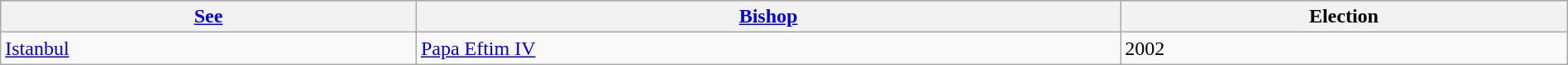<table class="wikitable sortable" width="100%">
<tr bgcolor="#cccccc">
<th><a href='#'>See</a></th>
<th><a href='#'>Bishop</a></th>
<th>Election</th>
</tr>
<tr>
<td><a href='#'>Istanbul</a></td>
<td><a href='#'>Papa Eftim IV</a></td>
<td>2002</td>
</tr>
</table>
